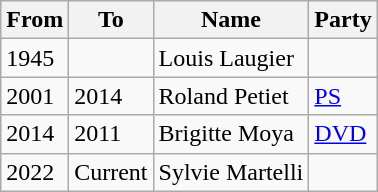<table class="wikitable">
<tr>
<th>From</th>
<th>To</th>
<th>Name</th>
<th>Party</th>
</tr>
<tr>
<td>1945</td>
<td></td>
<td>Louis Laugier</td>
<td></td>
</tr>
<tr>
<td>2001</td>
<td>2014</td>
<td>Roland Petiet</td>
<td><a href='#'>PS</a></td>
</tr>
<tr>
<td>2014</td>
<td>2011</td>
<td>Brigitte Moya</td>
<td><a href='#'>DVD</a></td>
</tr>
<tr>
<td>2022</td>
<td>Current</td>
<td>Sylvie Martelli</td>
<td></td>
</tr>
</table>
